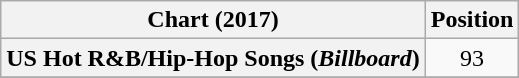<table class="wikitable plainrowheaders sortable" style="text-align:center">
<tr>
<th scope="col">Chart (2017)</th>
<th scope="col">Position</th>
</tr>
<tr>
<th scope="row">US Hot R&B/Hip-Hop Songs (<em>Billboard</em>)</th>
<td>93</td>
</tr>
<tr>
</tr>
</table>
